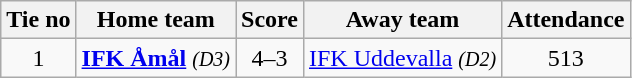<table class="wikitable" style="text-align:center">
<tr>
<th style= width="40px">Tie no</th>
<th style= width="150px">Home team</th>
<th style= width="60px">Score</th>
<th style= width="150px">Away team</th>
<th style= width="30px">Attendance</th>
</tr>
<tr>
<td>1</td>
<td><strong><a href='#'>IFK Åmål</a></strong> <em><small>(D3)</small></em></td>
<td>4–3</td>
<td><a href='#'>IFK Uddevalla</a> <em><small>(D2)</small></em></td>
<td>513</td>
</tr>
</table>
